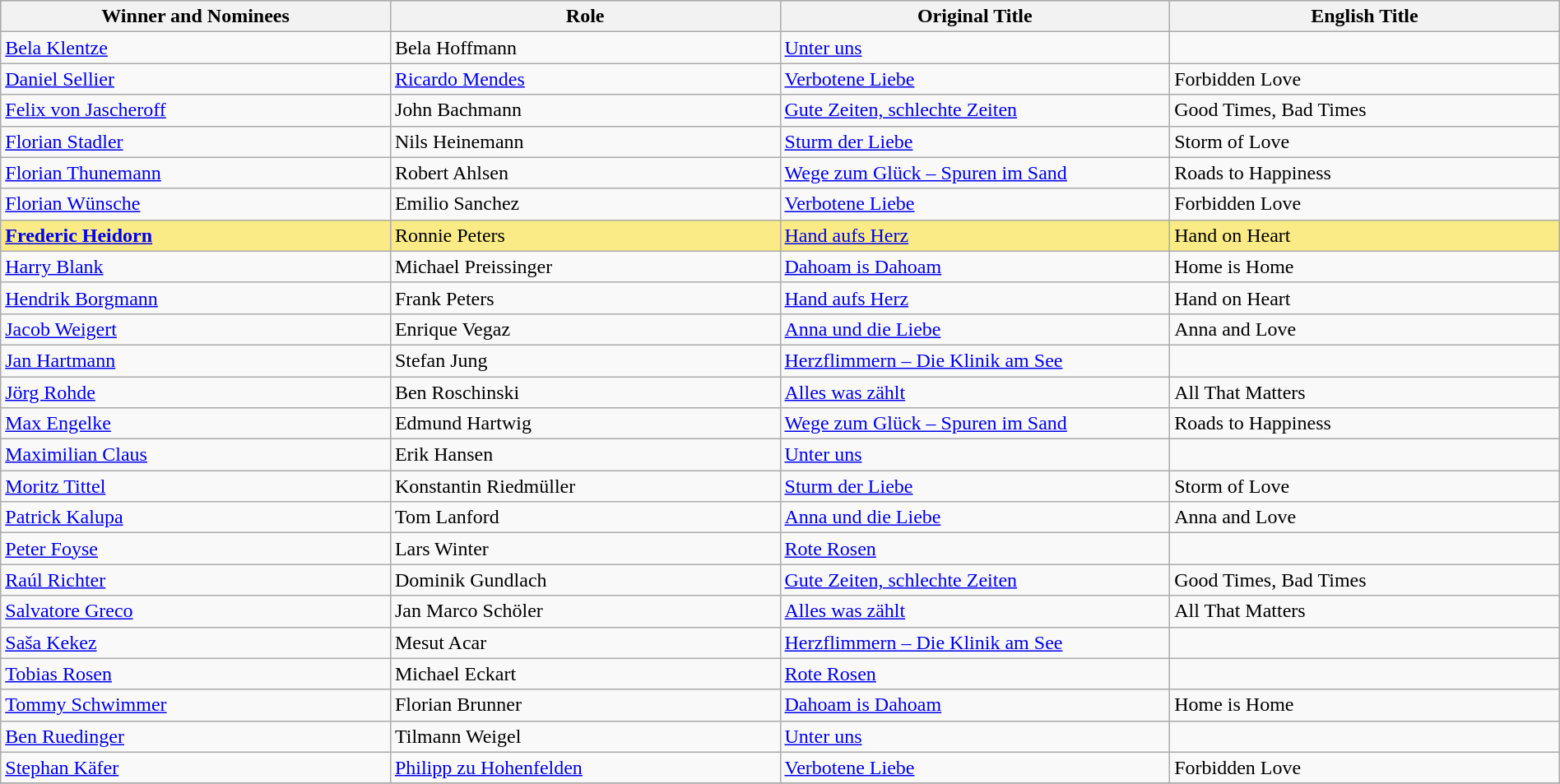<table class="wikitable" width="100%">
<tr bgcolor="#bebebe">
<th width="25%">Winner and Nominees</th>
<th width="25%">Role</th>
<th width="25%">Original Title</th>
<th width="25%">English Title</th>
</tr>
<tr>
<td><a href='#'>Bela Klentze</a></td>
<td>Bela Hoffmann</td>
<td><a href='#'>Unter uns</a></td>
<td></td>
</tr>
<tr>
<td><a href='#'>Daniel Sellier</a></td>
<td><a href='#'>Ricardo Mendes</a></td>
<td><a href='#'>Verbotene Liebe</a></td>
<td>Forbidden Love</td>
</tr>
<tr>
<td><a href='#'>Felix von Jascheroff</a></td>
<td>John Bachmann</td>
<td><a href='#'>Gute Zeiten, schlechte Zeiten</a></td>
<td>Good Times, Bad Times</td>
</tr>
<tr>
<td><a href='#'>Florian Stadler</a></td>
<td>Nils Heinemann</td>
<td><a href='#'>Sturm der Liebe</a></td>
<td>Storm of Love</td>
</tr>
<tr>
<td><a href='#'>Florian Thunemann</a></td>
<td>Robert Ahlsen</td>
<td><a href='#'>Wege zum Glück – Spuren im Sand</a></td>
<td>Roads to Happiness</td>
</tr>
<tr>
<td><a href='#'>Florian Wünsche</a></td>
<td>Emilio Sanchez</td>
<td><a href='#'>Verbotene Liebe</a></td>
<td>Forbidden Love</td>
</tr>
<tr style="background:#FAEB86">
<td><strong><a href='#'>Frederic Heidorn</a></strong></td>
<td>Ronnie Peters</td>
<td><a href='#'>Hand aufs Herz</a></td>
<td>Hand on Heart</td>
</tr>
<tr>
<td><a href='#'>Harry Blank</a></td>
<td>Michael Preissinger</td>
<td><a href='#'>Dahoam is Dahoam</a></td>
<td>Home is Home</td>
</tr>
<tr>
<td><a href='#'>Hendrik Borgmann</a></td>
<td>Frank Peters</td>
<td><a href='#'>Hand aufs Herz</a></td>
<td>Hand on Heart</td>
</tr>
<tr>
<td><a href='#'>Jacob Weigert</a></td>
<td>Enrique Vegaz</td>
<td><a href='#'>Anna und die Liebe</a></td>
<td>Anna and Love</td>
</tr>
<tr>
<td><a href='#'>Jan Hartmann</a></td>
<td>Stefan Jung</td>
<td><a href='#'>Herzflimmern – Die Klinik am See</a></td>
<td></td>
</tr>
<tr>
<td><a href='#'>Jörg Rohde</a></td>
<td>Ben Roschinski</td>
<td><a href='#'>Alles was zählt</a></td>
<td>All That Matters</td>
</tr>
<tr>
<td><a href='#'>Max Engelke</a></td>
<td>Edmund Hartwig</td>
<td><a href='#'>Wege zum Glück – Spuren im Sand</a></td>
<td>Roads to Happiness</td>
</tr>
<tr>
<td><a href='#'>Maximilian Claus</a></td>
<td>Erik Hansen</td>
<td><a href='#'>Unter uns</a></td>
<td></td>
</tr>
<tr>
<td><a href='#'>Moritz Tittel</a></td>
<td>Konstantin Riedmüller</td>
<td><a href='#'>Sturm der Liebe</a></td>
<td>Storm of Love</td>
</tr>
<tr>
<td><a href='#'>Patrick Kalupa</a></td>
<td>Tom Lanford</td>
<td><a href='#'>Anna und die Liebe</a></td>
<td>Anna and Love</td>
</tr>
<tr>
<td><a href='#'>Peter Foyse</a></td>
<td>Lars Winter</td>
<td><a href='#'>Rote Rosen</a></td>
<td></td>
</tr>
<tr>
<td><a href='#'>Raúl Richter</a></td>
<td>Dominik Gundlach</td>
<td><a href='#'>Gute Zeiten, schlechte Zeiten</a></td>
<td>Good Times, Bad Times</td>
</tr>
<tr>
<td><a href='#'>Salvatore Greco</a></td>
<td>Jan Marco Schöler</td>
<td><a href='#'>Alles was zählt</a></td>
<td>All That Matters</td>
</tr>
<tr>
<td><a href='#'>Saša Kekez</a></td>
<td>Mesut Acar</td>
<td><a href='#'>Herzflimmern – Die Klinik am See</a></td>
<td></td>
</tr>
<tr>
<td><a href='#'>Tobias Rosen</a></td>
<td>Michael Eckart</td>
<td><a href='#'>Rote Rosen</a></td>
<td></td>
</tr>
<tr>
<td><a href='#'>Tommy Schwimmer</a></td>
<td>Florian Brunner</td>
<td><a href='#'>Dahoam is Dahoam</a></td>
<td>Home is Home</td>
</tr>
<tr>
<td><a href='#'>Ben Ruedinger</a></td>
<td>Tilmann Weigel</td>
<td><a href='#'>Unter uns</a></td>
<td></td>
</tr>
<tr>
<td><a href='#'>Stephan Käfer</a></td>
<td><a href='#'>Philipp zu Hohenfelden</a></td>
<td><a href='#'>Verbotene Liebe</a></td>
<td>Forbidden Love</td>
</tr>
<tr>
</tr>
</table>
